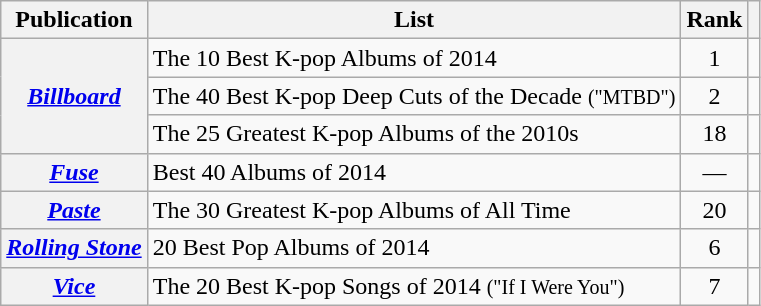<table class="wikitable plainrowheaders sortable">
<tr>
<th>Publication</th>
<th>List</th>
<th>Rank</th>
<th class="unsortable"></th>
</tr>
<tr>
<th scope="row" rowspan="3"><em><a href='#'>Billboard</a></em></th>
<td>The 10 Best K-pop Albums of 2014</td>
<td style="text-align:center">1</td>
<td style="text-align:center"></td>
</tr>
<tr>
<td>The 40 Best K-pop Deep Cuts of the Decade <small>("MTBD")</small></td>
<td style="text-align:center">2</td>
<td style="text-align:center"></td>
</tr>
<tr>
<td>The 25 Greatest K-pop Albums of the 2010s</td>
<td style="text-align:center">18</td>
<td style="text-align:center"></td>
</tr>
<tr>
<th scope="row"><em><a href='#'>Fuse</a></em></th>
<td>Best 40 Albums of 2014</td>
<td style="text-align:center">—</td>
<td style="text-align:center"></td>
</tr>
<tr>
<th scope="row"><em><a href='#'>Paste</a></em></th>
<td>The 30 Greatest K-pop Albums of All Time</td>
<td style="text-align:center;">20</td>
<td style="text-align:center;"></td>
</tr>
<tr>
<th scope="row"><em><a href='#'>Rolling Stone</a></em></th>
<td>20 Best Pop Albums of 2014</td>
<td style="text-align:center">6</td>
<td style="text-align:center"></td>
</tr>
<tr>
<th scope="row"><em><a href='#'>Vice</a></em></th>
<td>The 20 Best K-pop Songs of 2014 <small>("If I Were You")</small></td>
<td style="text-align:center">7</td>
<td style="text-align:center"></td>
</tr>
</table>
